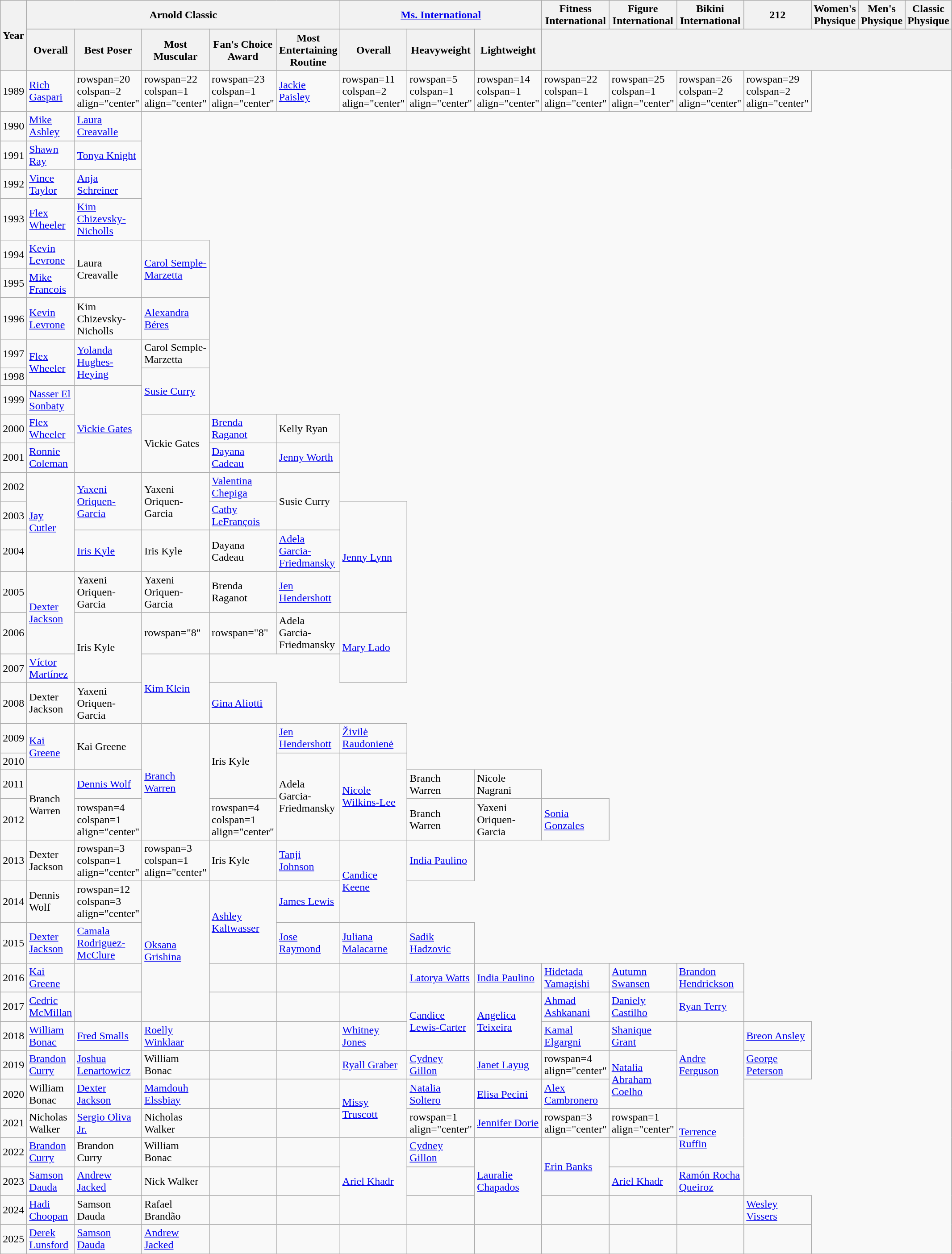<table class="wikitable">
<tr>
<th rowspan=2 colspan=1 align="center">Year</th>
<th rowspan=1 colspan=5 align="center">Arnold Classic</th>
<th rowspan=1 colspan=3 align="center"><a href='#'>Ms. International</a></th>
<th>Fitness International</th>
<th>Figure International</th>
<th>Bikini International</th>
<th>212</th>
<th>Women's Physique</th>
<th>Men's Physique</th>
<th>Classic Physique</th>
</tr>
<tr>
<th>Overall</th>
<th>Best Poser</th>
<th>Most Muscular</th>
<th>Fan's Choice Award</th>
<th>Most Entertaining Routine</th>
<th>Overall</th>
<th>Heavyweight</th>
<th>Lightweight</th>
<th rowspan=1 colspan=7 align="center"></th>
</tr>
<tr>
<td>1989</td>
<td> <a href='#'>Rich Gaspari</a></td>
<td>rowspan=20 colspan=2 align="center" </td>
<td>rowspan=22 colspan=1 align="center" </td>
<td>rowspan=23 colspan=1 align="center" </td>
<td> <a href='#'>Jackie Paisley</a></td>
<td>rowspan=11 colspan=2 align="center" </td>
<td>rowspan=5 colspan=1 align="center" </td>
<td>rowspan=14 colspan=1 align="center" </td>
<td>rowspan=22 colspan=1 align="center" </td>
<td>rowspan=25 colspan=1 align="center" </td>
<td>rowspan=26 colspan=2 align="center" </td>
<td>rowspan=29 colspan=2 align="center" </td>
</tr>
<tr>
<td>1990</td>
<td> <a href='#'>Mike Ashley</a></td>
<td> <a href='#'>Laura Creavalle</a></td>
</tr>
<tr>
<td>1991</td>
<td> <a href='#'>Shawn Ray</a></td>
<td> <a href='#'>Tonya Knight</a></td>
</tr>
<tr>
<td>1992</td>
<td> <a href='#'>Vince Taylor</a></td>
<td> <a href='#'>Anja Schreiner</a></td>
</tr>
<tr>
<td>1993</td>
<td> <a href='#'>Flex Wheeler</a></td>
<td> <a href='#'>Kim Chizevsky-Nicholls</a></td>
</tr>
<tr>
<td>1994</td>
<td> <a href='#'>Kevin Levrone</a></td>
<td rowspan="2"> Laura Creavalle</td>
<td rowspan="2"> <a href='#'>Carol Semple-Marzetta</a></td>
</tr>
<tr>
<td>1995</td>
<td> <a href='#'>Mike Francois</a></td>
</tr>
<tr>
<td>1996</td>
<td> <a href='#'>Kevin Levrone</a></td>
<td> Kim Chizevsky-Nicholls</td>
<td> <a href='#'>Alexandra Béres</a></td>
</tr>
<tr>
<td>1997</td>
<td rowspan="2"> <a href='#'>Flex Wheeler</a></td>
<td rowspan="2"> <a href='#'>Yolanda Hughes-Heying</a></td>
<td> Carol Semple-Marzetta</td>
</tr>
<tr>
<td>1998</td>
<td rowspan="2"> <a href='#'>Susie Curry</a></td>
</tr>
<tr>
<td>1999</td>
<td> <a href='#'>Nasser El Sonbaty</a></td>
<td rowspan="3"> <a href='#'>Vickie Gates</a></td>
</tr>
<tr>
<td>2000</td>
<td> <a href='#'>Flex Wheeler</a></td>
<td rowspan="2"> Vickie Gates</td>
<td> <a href='#'>Brenda Raganot</a></td>
<td> Kelly Ryan</td>
</tr>
<tr>
<td>2001</td>
<td> <a href='#'>Ronnie Coleman</a></td>
<td> <a href='#'>Dayana Cadeau</a></td>
<td> <a href='#'>Jenny Worth</a></td>
</tr>
<tr>
<td>2002</td>
<td rowspan="3"> <a href='#'>Jay Cutler</a></td>
<td rowspan="2"> <a href='#'>Yaxeni Oriquen-Garcia</a></td>
<td rowspan="2"> Yaxeni Oriquen-Garcia</td>
<td> <a href='#'>Valentina Chepiga</a></td>
<td rowspan="2"> Susie Curry</td>
</tr>
<tr>
<td>2003</td>
<td> <a href='#'>Cathy LeFrançois</a></td>
<td rowspan="3"> <a href='#'>Jenny Lynn</a></td>
</tr>
<tr>
<td>2004</td>
<td> <a href='#'>Iris Kyle</a></td>
<td> Iris Kyle</td>
<td> Dayana Cadeau</td>
<td> <a href='#'>Adela Garcia-Friedmansky</a></td>
</tr>
<tr>
<td>2005</td>
<td rowspan="2"> <a href='#'>Dexter Jackson</a></td>
<td> Yaxeni Oriquen-Garcia</td>
<td> Yaxeni Oriquen-Garcia</td>
<td> Brenda Raganot</td>
<td> <a href='#'>Jen Hendershott</a></td>
</tr>
<tr>
<td>2006</td>
<td rowspan="2"> Iris Kyle</td>
<td>rowspan="8" </td>
<td>rowspan="8" </td>
<td> Adela Garcia-Friedmansky</td>
<td rowspan="2"> <a href='#'>Mary Lado</a></td>
</tr>
<tr>
<td>2007</td>
<td> <a href='#'>Víctor Martínez</a></td>
<td rowspan="2"> <a href='#'>Kim Klein</a></td>
</tr>
<tr>
<td>2008</td>
<td> Dexter Jackson</td>
<td> Yaxeni Oriquen-Garcia</td>
<td> <a href='#'>Gina Aliotti</a></td>
</tr>
<tr>
<td>2009</td>
<td rowspan="2"> <a href='#'>Kai Greene</a></td>
<td rowspan="2"> Kai Greene</td>
<td rowspan="4"> <a href='#'>Branch Warren</a></td>
<td rowspan="3"> Iris Kyle</td>
<td> <a href='#'>Jen Hendershott</a></td>
<td> <a href='#'>Živilė Raudonienė</a></td>
</tr>
<tr>
<td>2010</td>
<td rowspan="3"> Adela Garcia-Friedmansky</td>
<td rowspan="3"> <a href='#'>Nicole Wilkins-Lee</a></td>
</tr>
<tr>
<td>2011</td>
<td rowspan="2"> Branch Warren</td>
<td> <a href='#'>Dennis Wolf</a></td>
<td> Branch Warren</td>
<td> Nicole Nagrani</td>
</tr>
<tr>
<td>2012</td>
<td>rowspan=4 colspan=1 align="center" </td>
<td>rowspan=4 colspan=1 align="center" </td>
<td> Branch Warren</td>
<td> Yaxeni Oriquen-Garcia</td>
<td> <a href='#'>Sonia Gonzales</a></td>
</tr>
<tr>
<td>2013</td>
<td> Dexter Jackson</td>
<td>rowspan=3 colspan=1 align="center" </td>
<td>rowspan=3 colspan=1 align="center" </td>
<td> Iris Kyle</td>
<td> <a href='#'>Tanji Johnson</a></td>
<td rowspan="2"> <a href='#'>Candice Keene</a></td>
<td> <a href='#'>India Paulino</a></td>
</tr>
<tr>
<td>2014</td>
<td> Dennis Wolf</td>
<td>rowspan=12 colspan=3 align="center" </td>
<td rowspan="4"> <a href='#'>Oksana Grishina</a></td>
<td rowspan="2"> <a href='#'>Ashley Kaltwasser</a></td>
<td> <a href='#'>James Lewis</a></td>
</tr>
<tr>
<td>2015</td>
<td> <a href='#'>Dexter Jackson</a></td>
<td> <a href='#'>Camala Rodriguez-McClure</a></td>
<td> <a href='#'>Jose Raymond</a></td>
<td> <a href='#'>Juliana Malacarne</a></td>
<td> <a href='#'>Sadik Hadzovic</a></td>
</tr>
<tr>
<td>2016</td>
<td> <a href='#'>Kai Greene</a></td>
<td></td>
<td></td>
<td></td>
<td></td>
<td> <a href='#'>Latorya Watts</a></td>
<td> <a href='#'>India Paulino</a></td>
<td> <a href='#'>Hidetada Yamagishi</a></td>
<td> <a href='#'>Autumn Swansen</a></td>
<td> <a href='#'>Brandon Hendrickson</a></td>
</tr>
<tr>
<td>2017</td>
<td> <a href='#'>Cedric McMillan</a></td>
<td></td>
<td></td>
<td></td>
<td></td>
<td rowspan="2"> <a href='#'>Candice Lewis-Carter</a></td>
<td rowspan="2"> <a href='#'>Angelica Teixeira</a></td>
<td> <a href='#'>Ahmad Ashkanani</a></td>
<td> <a href='#'>Daniely Castilho</a></td>
<td> <a href='#'>Ryan Terry</a></td>
</tr>
<tr>
<td>2018</td>
<td> <a href='#'>William Bonac</a></td>
<td> <a href='#'>Fred Smalls</a></td>
<td> <a href='#'>Roelly Winklaar</a></td>
<td></td>
<td></td>
<td> <a href='#'>Whitney Jones</a></td>
<td> <a href='#'>Kamal Elgargni</a></td>
<td> <a href='#'>Shanique Grant</a></td>
<td rowspan="3"> <a href='#'>Andre Ferguson</a></td>
<td> <a href='#'>Breon Ansley</a></td>
</tr>
<tr>
<td>2019</td>
<td> <a href='#'>Brandon Curry</a></td>
<td> <a href='#'>Joshua Lenartowicz</a></td>
<td> William Bonac</td>
<td></td>
<td></td>
<td> <a href='#'>Ryall Graber</a></td>
<td> <a href='#'>Cydney Gillon</a></td>
<td> <a href='#'>Janet Layug</a></td>
<td>rowspan=4 align="center" </td>
<td rowspan="2"> <a href='#'>Natalia Abraham Coelho</a></td>
<td> <a href='#'>George Peterson</a></td>
</tr>
<tr>
<td>2020</td>
<td> William Bonac</td>
<td> <a href='#'>Dexter Jackson</a></td>
<td> <a href='#'>Mamdouh Elssbiay</a></td>
<td></td>
<td></td>
<td rowspan="2"> <a href='#'>Missy Truscott</a></td>
<td> <a href='#'>Natalia Soltero</a></td>
<td> <a href='#'>Elisa Pecini</a></td>
<td> <a href='#'>Alex Cambronero</a></td>
</tr>
<tr>
<td>2021</td>
<td> Nicholas Walker</td>
<td> <a href='#'>Sergio Oliva Jr.</a></td>
<td> Nicholas Walker</td>
<td></td>
<td></td>
<td>rowspan=1 align="center" </td>
<td> <a href='#'>Jennifer Dorie</a></td>
<td>rowspan=3 align="center" </td>
<td>rowspan=1 align="center" </td>
<td rowspan="2"> <a href='#'>Terrence Ruffin</a></td>
</tr>
<tr>
<td>2022</td>
<td> <a href='#'>Brandon Curry</a></td>
<td> Brandon Curry</td>
<td> William Bonac</td>
<td></td>
<td></td>
<td rowspan="3"> <a href='#'>Ariel Khadr</a></td>
<td> <a href='#'>Cydney Gillon</a></td>
<td rowspan="3"> <a href='#'>Lauralie Chapados</a></td>
<td rowspan="2"> <a href='#'>Erin Banks</a></td>
</tr>
<tr>
<td>2023</td>
<td> <a href='#'>Samson Dauda</a></td>
<td> <a href='#'>Andrew Jacked</a></td>
<td> Nick Walker</td>
<td></td>
<td></td>
<td></td>
<td> <a href='#'>Ariel Khadr</a></td>
<td> <a href='#'>Ramón Rocha Queiroz</a></td>
</tr>
<tr>
<td>2024</td>
<td> <a href='#'>Hadi Choopan</a></td>
<td> Samson Dauda</td>
<td> Rafael Brandão</td>
<td></td>
<td></td>
<td></td>
<td></td>
<td></td>
<td></td>
<td> <a href='#'>Wesley Vissers</a></td>
</tr>
<tr>
<td>2025</td>
<td> <a href='#'>Derek Lunsford</a></td>
<td> <a href='#'>Samson Dauda</a></td>
<td> <a href='#'>Andrew Jacked</a></td>
<td></td>
<td></td>
<td></td>
<td></td>
<td></td>
<td></td>
<td></td>
<td></td>
<td></td>
</tr>
</table>
